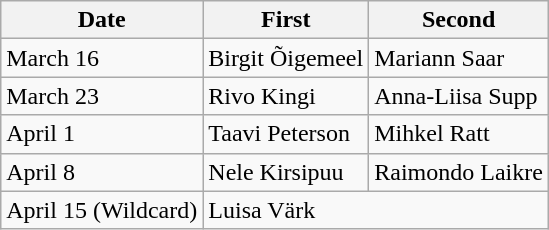<table class="wikitable">
<tr>
<th>Date</th>
<th>First</th>
<th>Second</th>
</tr>
<tr>
<td>March 16</td>
<td>Birgit Õigemeel</td>
<td>Mariann Saar</td>
</tr>
<tr>
<td>March 23</td>
<td>Rivo Kingi</td>
<td>Anna-Liisa Supp</td>
</tr>
<tr>
<td>April 1</td>
<td>Taavi Peterson</td>
<td>Mihkel Ratt</td>
</tr>
<tr>
<td>April 8</td>
<td>Nele Kirsipuu</td>
<td>Raimondo Laikre</td>
</tr>
<tr>
<td>April 15 (Wildcard)</td>
<td colspan=2>Luisa Värk</td>
</tr>
</table>
